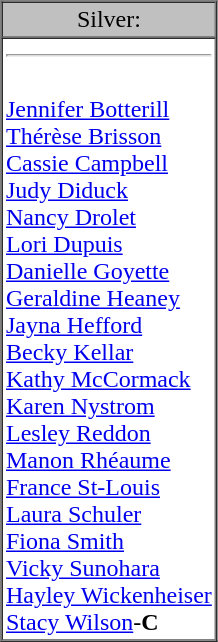<table border="1" cellpadding="2" cellSpacing="0">
<tr>
<td ! align="center" bgcolor="silver">Silver:</td>
</tr>
<tr>
</tr>
<tr valign=top>
<td><hr><br><a href='#'>Jennifer Botterill</a><br><a href='#'>Thérèse Brisson</a><br><a href='#'>Cassie Campbell</a><br><a href='#'>Judy Diduck</a><br><a href='#'>Nancy Drolet</a><br><a href='#'>Lori Dupuis</a><br><a href='#'>Danielle Goyette</a><br><a href='#'>Geraldine Heaney</a><br><a href='#'>Jayna Hefford</a><br><a href='#'>Becky Kellar</a><br><a href='#'>Kathy McCormack</a><br><a href='#'>Karen Nystrom</a><br><a href='#'>Lesley Reddon</a><br><a href='#'>Manon Rhéaume</a><br><a href='#'>France St-Louis</a><br><a href='#'>Laura Schuler</a><br><a href='#'>Fiona Smith</a><br><a href='#'>Vicky Sunohara</a><br><a href='#'>Hayley Wickenheiser</a><br><a href='#'>Stacy Wilson</a>-<strong>C</strong></td>
</tr>
</table>
